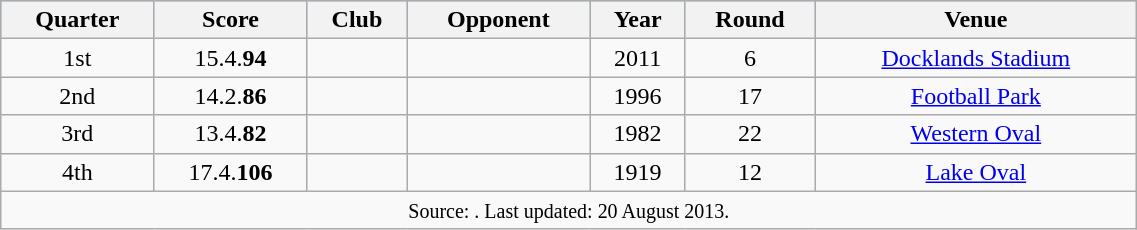<table class="wikitable"  style="text-align:center; width:60%;">
<tr style="background:#87cefa;">
<th>Quarter</th>
<th>Score</th>
<th>Club</th>
<th>Opponent</th>
<th>Year</th>
<th>Round</th>
<th>Venue</th>
</tr>
<tr>
<td>1st</td>
<td>15.4.<strong>94</strong></td>
<td></td>
<td></td>
<td>2011</td>
<td>6</td>
<td><a href='#'>Docklands Stadium</a></td>
</tr>
<tr>
<td>2nd</td>
<td>14.2.<strong>86</strong></td>
<td></td>
<td></td>
<td>1996</td>
<td>17</td>
<td><a href='#'>Football Park</a></td>
</tr>
<tr>
<td>3rd</td>
<td>13.4.<strong>82</strong></td>
<td></td>
<td></td>
<td>1982</td>
<td>22</td>
<td><a href='#'>Western Oval</a></td>
</tr>
<tr>
<td>4th</td>
<td>17.4.<strong>106</strong></td>
<td></td>
<td></td>
<td>1919</td>
<td>12</td>
<td><a href='#'>Lake Oval</a></td>
</tr>
<tr>
<td colspan=7><small>Source:  . Last updated: 20 August 2013.</small></td>
</tr>
</table>
